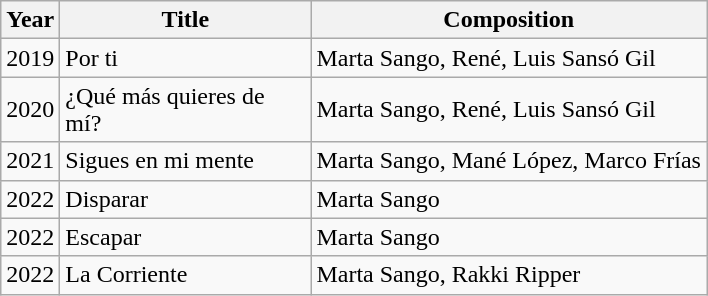<table class="wikitable">
<tr>
<th rowspan="1" scope="col" style="width:1em;">Year</th>
<th rowspan="1" scope="col" style="width:10em;">Title</th>
<th rowspan="1" scope="col">Composition</th>
</tr>
<tr>
<td>2019</td>
<td>Por ti</td>
<td>Marta Sango, René, Luis Sansó Gil</td>
</tr>
<tr>
<td>2020</td>
<td>¿Qué más quieres de mí?</td>
<td>Marta Sango, René, Luis Sansó Gil</td>
</tr>
<tr>
<td>2021</td>
<td>Sigues en mi mente</td>
<td>Marta Sango, Mané López, Marco Frías</td>
</tr>
<tr>
<td>2022</td>
<td>Disparar</td>
<td>Marta Sango</td>
</tr>
<tr>
<td>2022</td>
<td>Escapar</td>
<td>Marta Sango</td>
</tr>
<tr>
<td>2022</td>
<td>La Corriente</td>
<td>Marta Sango, Rakki Ripper</td>
</tr>
</table>
